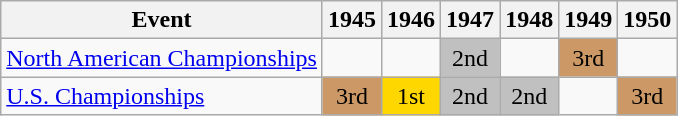<table class="wikitable">
<tr>
<th>Event</th>
<th>1945</th>
<th>1946</th>
<th>1947</th>
<th>1948</th>
<th>1949</th>
<th>1950</th>
</tr>
<tr>
<td><a href='#'>North American Championships</a></td>
<td></td>
<td></td>
<td align="center" bgcolor="silver">2nd</td>
<td></td>
<td align="center" bgcolor="cc9966">3rd</td>
<td></td>
</tr>
<tr>
<td><a href='#'>U.S. Championships</a></td>
<td align="center" bgcolor="cc9966">3rd</td>
<td align="center" bgcolor="gold">1st</td>
<td align="center" bgcolor="silver">2nd</td>
<td align="center" bgcolor="silver">2nd</td>
<td></td>
<td align="center" bgcolor="cc9966">3rd</td>
</tr>
</table>
